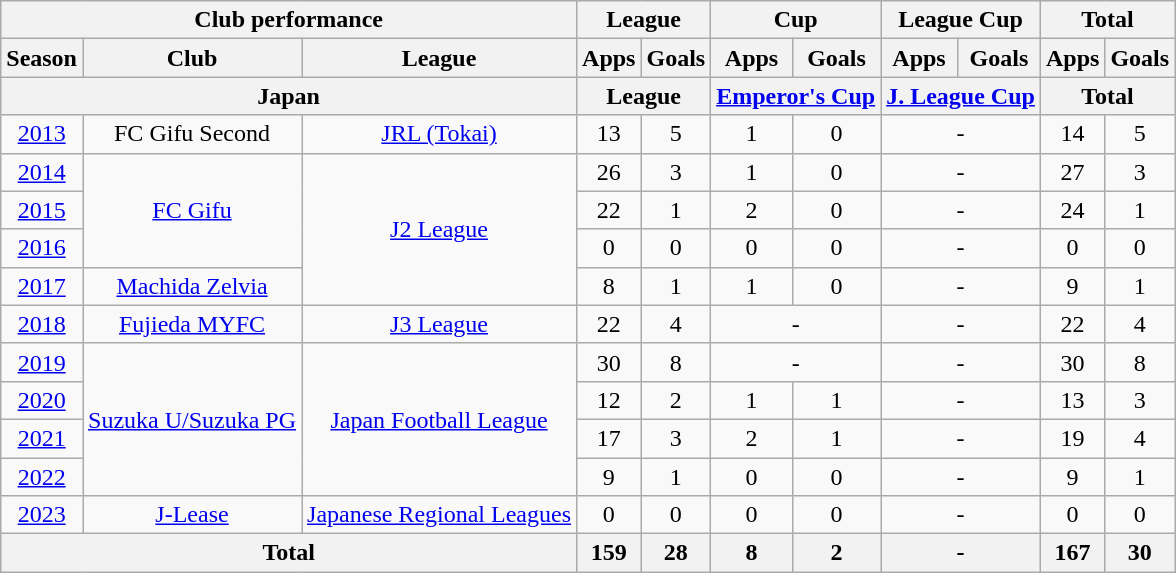<table class="wikitable" style="text-align:center;">
<tr>
<th colspan=3>Club performance</th>
<th colspan=2>League</th>
<th colspan=2>Cup</th>
<th colspan=2>League Cup</th>
<th colspan=2>Total</th>
</tr>
<tr>
<th>Season</th>
<th>Club</th>
<th>League</th>
<th>Apps</th>
<th>Goals</th>
<th>Apps</th>
<th>Goals</th>
<th>Apps</th>
<th>Goals</th>
<th>Apps</th>
<th>Goals</th>
</tr>
<tr>
<th colspan=3>Japan</th>
<th colspan=2>League</th>
<th colspan=2><a href='#'>Emperor's Cup</a></th>
<th colspan=2><a href='#'>J. League Cup</a></th>
<th colspan=2>Total</th>
</tr>
<tr>
<td><a href='#'>2013</a></td>
<td>FC Gifu Second</td>
<td><a href='#'>JRL (Tokai)</a></td>
<td>13</td>
<td>5</td>
<td>1</td>
<td>0</td>
<td colspan="2">-</td>
<td>14</td>
<td>5</td>
</tr>
<tr>
<td><a href='#'>2014</a></td>
<td rowspan=3><a href='#'>FC Gifu</a></td>
<td rowspan="4"><a href='#'>J2 League</a></td>
<td>26</td>
<td>3</td>
<td>1</td>
<td>0</td>
<td colspan="2">-</td>
<td>27</td>
<td>3</td>
</tr>
<tr>
<td><a href='#'>2015</a></td>
<td>22</td>
<td>1</td>
<td>2</td>
<td>0</td>
<td colspan="2">-</td>
<td>24</td>
<td>1</td>
</tr>
<tr>
<td><a href='#'>2016</a></td>
<td>0</td>
<td>0</td>
<td>0</td>
<td>0</td>
<td colspan="2">-</td>
<td>0</td>
<td>0</td>
</tr>
<tr>
<td><a href='#'>2017</a></td>
<td><a href='#'>Machida Zelvia</a></td>
<td>8</td>
<td>1</td>
<td>1</td>
<td>0</td>
<td colspan="2">-</td>
<td>9</td>
<td>1</td>
</tr>
<tr>
<td><a href='#'>2018</a></td>
<td><a href='#'>Fujieda MYFC</a></td>
<td><a href='#'>J3 League</a></td>
<td>22</td>
<td>4</td>
<td colspan="2">-</td>
<td colspan="2">-</td>
<td>22</td>
<td>4</td>
</tr>
<tr>
<td><a href='#'>2019</a></td>
<td rowspan=4><a href='#'>Suzuka U/Suzuka PG</a></td>
<td rowspan="4"><a href='#'>Japan Football League</a></td>
<td>30</td>
<td>8</td>
<td colspan="2">-</td>
<td colspan="2">-</td>
<td>30</td>
<td>8</td>
</tr>
<tr>
<td><a href='#'>2020</a></td>
<td>12</td>
<td>2</td>
<td>1</td>
<td>1</td>
<td colspan="2">-</td>
<td>13</td>
<td>3</td>
</tr>
<tr>
<td><a href='#'>2021</a></td>
<td>17</td>
<td>3</td>
<td>2</td>
<td>1</td>
<td colspan="2">-</td>
<td>19</td>
<td>4</td>
</tr>
<tr>
<td><a href='#'>2022</a></td>
<td>9</td>
<td>1</td>
<td>0</td>
<td>0</td>
<td colspan="2">-</td>
<td>9</td>
<td>1</td>
</tr>
<tr>
<td><a href='#'>2023</a></td>
<td><a href='#'>J-Lease</a></td>
<td><a href='#'>Japanese Regional Leagues</a></td>
<td>0</td>
<td>0</td>
<td>0</td>
<td>0</td>
<td colspan="2">-</td>
<td>0</td>
<td>0</td>
</tr>
<tr>
<th colspan=3>Total</th>
<th>159</th>
<th>28</th>
<th>8</th>
<th>2</th>
<th colspan=2>-</th>
<th>167</th>
<th>30</th>
</tr>
</table>
